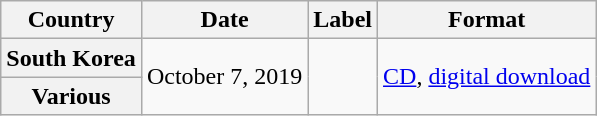<table class="wikitable plainrowheaders">
<tr>
<th>Country</th>
<th>Date</th>
<th>Label</th>
<th>Format</th>
</tr>
<tr>
<th scope="row">South Korea</th>
<td rowspan="2">October 7, 2019</td>
<td rowspan="2"></td>
<td rowspan="2"><a href='#'>CD</a>, <a href='#'>digital download</a></td>
</tr>
<tr>
<th scope="row">Various</th>
</tr>
</table>
